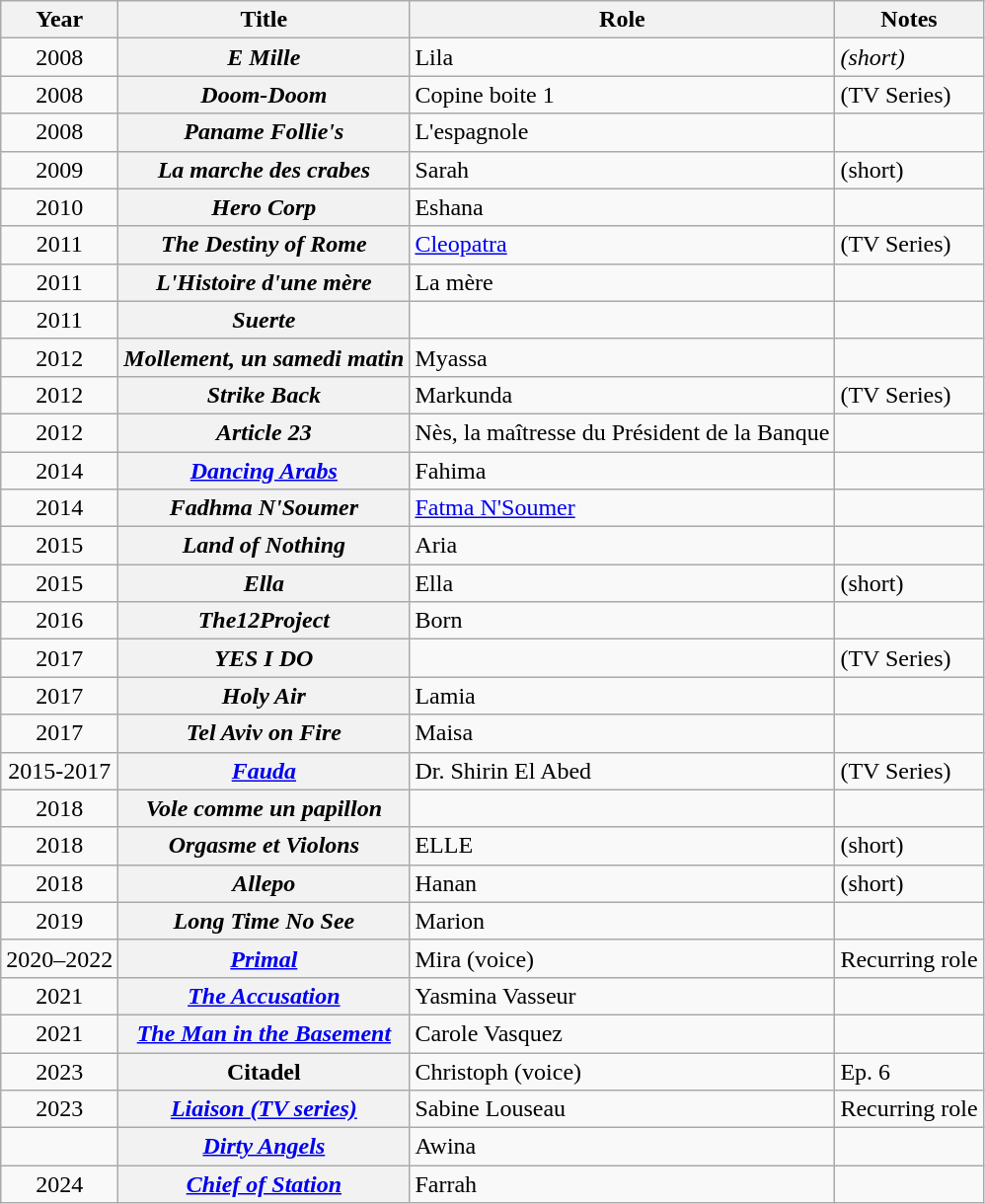<table class="wikitable sortable plainrowheaders">
<tr>
<th scope="col">Year</th>
<th scope="col">Title</th>
<th scope="col">Role</th>
<th scope="col" class="unsortable">Notes</th>
</tr>
<tr>
<td align="center">2008</td>
<th scope="row"><em>E Mille</em></th>
<td>Lila</td>
<td><em>(short)</em></td>
</tr>
<tr>
<td align="center">2008</td>
<th scope="row"><em>Doom-Doom</em></th>
<td>Copine boite 1</td>
<td>(TV Series)</td>
</tr>
<tr>
<td align="center">2008</td>
<th scope="row"><em>Paname Follie's</em></th>
<td>L'espagnole</td>
<td></td>
</tr>
<tr>
<td align="center">2009</td>
<th scope="row"><em>La marche des crabes</em></th>
<td>Sarah</td>
<td>(short)</td>
</tr>
<tr>
<td align="center">2010</td>
<th scope="row"><em>Hero Corp</em></th>
<td>Eshana</td>
<td></td>
</tr>
<tr>
<td align="center">2011</td>
<th scope="row"><em>The Destiny of Rome</em></th>
<td><a href='#'>Cleopatra</a></td>
<td>(TV Series)</td>
</tr>
<tr>
<td align="center">2011</td>
<th scope="row"><em>L'Histoire d'une mère</em></th>
<td>La mère</td>
<td></td>
</tr>
<tr>
<td align="center">2011</td>
<th scope="row"><em>Suerte </em></th>
<td></td>
<td></td>
</tr>
<tr>
<td align="center">2012</td>
<th scope="row"><em>Mollement, un samedi matin</em></th>
<td>Myassa</td>
<td></td>
</tr>
<tr>
<td align="center">2012</td>
<th scope="row"><em>Strike Back</em></th>
<td>Markunda</td>
<td>(TV Series)</td>
</tr>
<tr>
<td align="center">2012</td>
<th scope="row"><em>Article 23</em></th>
<td>Nès, la maîtresse du Président de la Banque</td>
<td></td>
</tr>
<tr>
<td align="center">2014</td>
<th scope="row"><em><a href='#'>Dancing Arabs</a></em></th>
<td>Fahima</td>
<td></td>
</tr>
<tr>
<td align="center">2014</td>
<th scope="row"><em>Fadhma N'Soumer</em></th>
<td><a href='#'>Fatma N'Soumer</a></td>
<td></td>
</tr>
<tr>
<td align="center">2015</td>
<th scope="row"><em>Land of Nothing</em></th>
<td>Aria</td>
<td></td>
</tr>
<tr>
<td align="center">2015</td>
<th scope="row"><em>Ella</em></th>
<td>Ella</td>
<td>(short)</td>
</tr>
<tr>
<td align="center">2016</td>
<th scope="row"><em>The12Project</em></th>
<td>Born</td>
<td></td>
</tr>
<tr>
<td align="center">2017</td>
<th scope="row"><em>YES I DO</em></th>
<td></td>
<td>(TV Series)</td>
</tr>
<tr>
<td align="center">2017</td>
<th scope="row"><em>Holy Air</em></th>
<td>Lamia</td>
<td></td>
</tr>
<tr>
<td align="center">2017</td>
<th scope="row"><em>Tel Aviv on Fire</em></th>
<td>Maisa</td>
<td></td>
</tr>
<tr>
<td align="center">2015-2017</td>
<th scope="row"><em><a href='#'>Fauda</a></em></th>
<td>Dr. Shirin El Abed</td>
<td>(TV Series)</td>
</tr>
<tr>
<td align="center">2018</td>
<th scope="row"><em>Vole comme un papillon</em></th>
<td></td>
<td></td>
</tr>
<tr>
<td align="center">2018</td>
<th scope="row"><em>Orgasme et Violons</em></th>
<td>ELLE</td>
<td>(short)</td>
</tr>
<tr>
<td align="center">2018</td>
<th scope="row"><em>Allepo</em></th>
<td>Hanan</td>
<td>(short)</td>
</tr>
<tr>
<td align="center">2019</td>
<th scope="row"><em>Long Time No See</em></th>
<td>Marion</td>
<td></td>
</tr>
<tr>
<td align="center">2020–2022</td>
<th scope="row"><em><a href='#'>Primal</a></em></th>
<td>Mira (voice)</td>
<td>Recurring role</td>
</tr>
<tr>
<td align="center">2021</td>
<th scope="row"><em><a href='#'>The Accusation</a></em></th>
<td>Yasmina Vasseur</td>
<td></td>
</tr>
<tr>
<td align="center">2021</td>
<th scope="row"><em><a href='#'>The Man in the Basement</a></em></th>
<td>Carole Vasquez</td>
<td></td>
</tr>
<tr>
<td align="center">2023</td>
<th scope="row">Citadel</th>
<td>Christoph (voice)</td>
<td>Ep. 6</td>
</tr>
<tr>
<td align="center">2023</td>
<th scope="row"><em><a href='#'>Liaison (TV series)</a></em></th>
<td>Sabine Louseau</td>
<td>Recurring role</td>
</tr>
<tr>
<td></td>
<th scope="row"><em><a href='#'>Dirty Angels</a></em></th>
<td>Awina</td>
<td></td>
</tr>
<tr>
<td align="center">2024</td>
<th scope="row"><em><a href='#'>Chief of Station</a></em></th>
<td>Farrah</td>
<td></td>
</tr>
</table>
